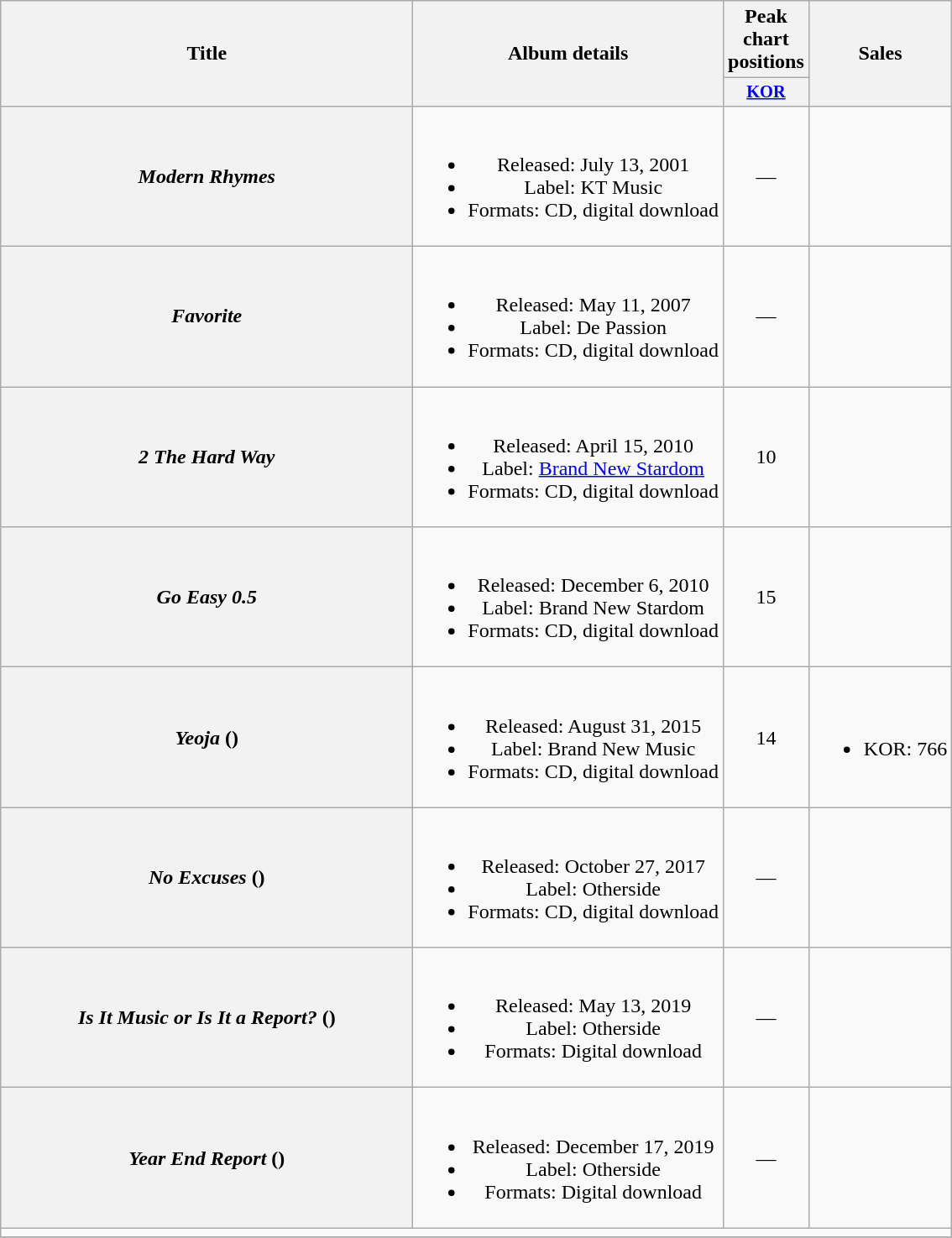<table class="wikitable plainrowheaders" style="text-align:center;">
<tr>
<th scope="col" rowspan="2" style="width:20em">Title</th>
<th scope="col" rowspan="2">Album details</th>
<th scope="col" colspan="1">Peak chart positions</th>
<th scope="col" rowspan="2">Sales</th>
</tr>
<tr>
<th scope="col" style="width:2.5em;font-size:85%"><a href='#'>KOR</a><br></th>
</tr>
<tr>
<th scope="row"><em>Modern Rhymes</em></th>
<td><br><ul><li>Released: July 13, 2001</li><li>Label: KT Music</li><li>Formats: CD, digital download</li></ul></td>
<td>—</td>
<td></td>
</tr>
<tr>
<th scope="row"><em>Favorite</em></th>
<td><br><ul><li>Released: May 11, 2007</li><li>Label: De Passion</li><li>Formats: CD, digital download</li></ul></td>
<td>—</td>
<td></td>
</tr>
<tr>
<th scope="row"><em>2 The Hard Way</em> </th>
<td><br><ul><li>Released: April 15, 2010</li><li>Label: <a href='#'>Brand New Stardom</a></li><li>Formats: CD, digital download</li></ul></td>
<td>10</td>
<td></td>
</tr>
<tr>
<th scope="row"><em>Go Easy 0.5</em></th>
<td><br><ul><li>Released: December 6, 2010</li><li>Label: Brand New Stardom</li><li>Formats: CD, digital download</li></ul></td>
<td>15</td>
<td></td>
</tr>
<tr>
<th scope="row"><em>Yeoja</em> () </th>
<td><br><ul><li>Released: August 31, 2015</li><li>Label: Brand New Music</li><li>Formats: CD, digital download</li></ul></td>
<td>14</td>
<td><br><ul><li>KOR: 766</li></ul></td>
</tr>
<tr>
<th scope="row"><em>No Excuses</em> ()</th>
<td><br><ul><li>Released: October 27, 2017</li><li>Label: Otherside</li><li>Formats: CD, digital download</li></ul></td>
<td>—</td>
<td></td>
</tr>
<tr>
<th scope="row"><em>Is It Music or Is It a Report?</em> ()</th>
<td><br><ul><li>Released: May 13, 2019</li><li>Label: Otherside</li><li>Formats: Digital download</li></ul></td>
<td>—</td>
<td></td>
</tr>
<tr>
<th scope="row"><em>Year End Report</em> ()</th>
<td><br><ul><li>Released: December 17, 2019</li><li>Label: Otherside</li><li>Formats: Digital download</li></ul></td>
<td>—</td>
<td></td>
</tr>
<tr>
<td colspan="4"></td>
</tr>
<tr>
</tr>
</table>
